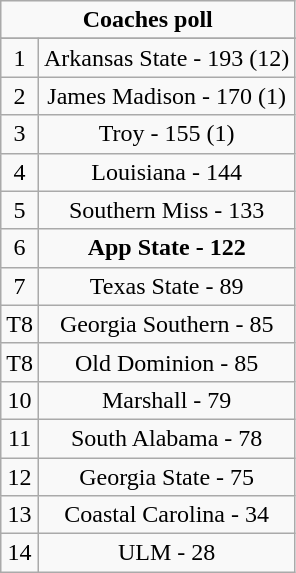<table class="wikitable" style="display: inline-table;">
<tr>
<td align="center" Colspan="3"><strong>Coaches poll</strong></td>
</tr>
<tr align="center">
</tr>
<tr align="center">
<td>1</td>
<td>Arkansas State - 193 (12)</td>
</tr>
<tr align="center">
<td>2</td>
<td>James Madison - 170 (1)</td>
</tr>
<tr align="center">
<td>3</td>
<td>Troy - 155 (1)</td>
</tr>
<tr align="center">
<td>4</td>
<td>Louisiana - 144</td>
</tr>
<tr align="center">
<td>5</td>
<td>Southern Miss - 133</td>
</tr>
<tr align="center">
<td>6</td>
<td><strong>App State - 122</strong></td>
</tr>
<tr align="center">
<td>7</td>
<td>Texas State - 89</td>
</tr>
<tr align="center">
<td>T8</td>
<td>Georgia Southern - 85</td>
</tr>
<tr align="center">
<td>T8</td>
<td>Old Dominion - 85</td>
</tr>
<tr align="center">
<td>10</td>
<td>Marshall - 79</td>
</tr>
<tr align="center">
<td>11</td>
<td>South Alabama - 78</td>
</tr>
<tr align="center">
<td>12</td>
<td>Georgia State - 75</td>
</tr>
<tr align="center">
<td>13</td>
<td>Coastal Carolina - 34</td>
</tr>
<tr align="center">
<td>14</td>
<td>ULM - 28</td>
</tr>
</table>
